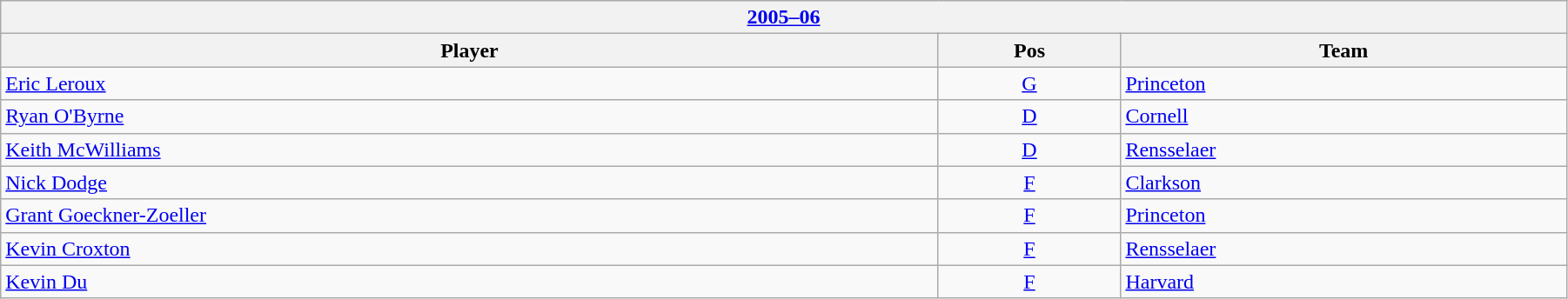<table class="wikitable" width=95%>
<tr>
<th colspan=3><a href='#'>2005–06</a></th>
</tr>
<tr>
<th>Player</th>
<th>Pos</th>
<th>Team</th>
</tr>
<tr>
<td><a href='#'>Eric Leroux</a></td>
<td align=center><a href='#'>G</a></td>
<td><a href='#'>Princeton</a></td>
</tr>
<tr>
<td><a href='#'>Ryan O'Byrne</a></td>
<td align=center><a href='#'>D</a></td>
<td><a href='#'>Cornell</a></td>
</tr>
<tr>
<td><a href='#'>Keith McWilliams</a></td>
<td align=center><a href='#'>D</a></td>
<td><a href='#'>Rensselaer</a></td>
</tr>
<tr>
<td><a href='#'>Nick Dodge</a></td>
<td align=center><a href='#'>F</a></td>
<td><a href='#'>Clarkson</a></td>
</tr>
<tr>
<td><a href='#'>Grant Goeckner-Zoeller</a></td>
<td align=center><a href='#'>F</a></td>
<td><a href='#'>Princeton</a></td>
</tr>
<tr>
<td><a href='#'>Kevin Croxton</a></td>
<td align=center><a href='#'>F</a></td>
<td><a href='#'>Rensselaer</a></td>
</tr>
<tr>
<td><a href='#'>Kevin Du</a></td>
<td align=center><a href='#'>F</a></td>
<td><a href='#'>Harvard</a></td>
</tr>
</table>
